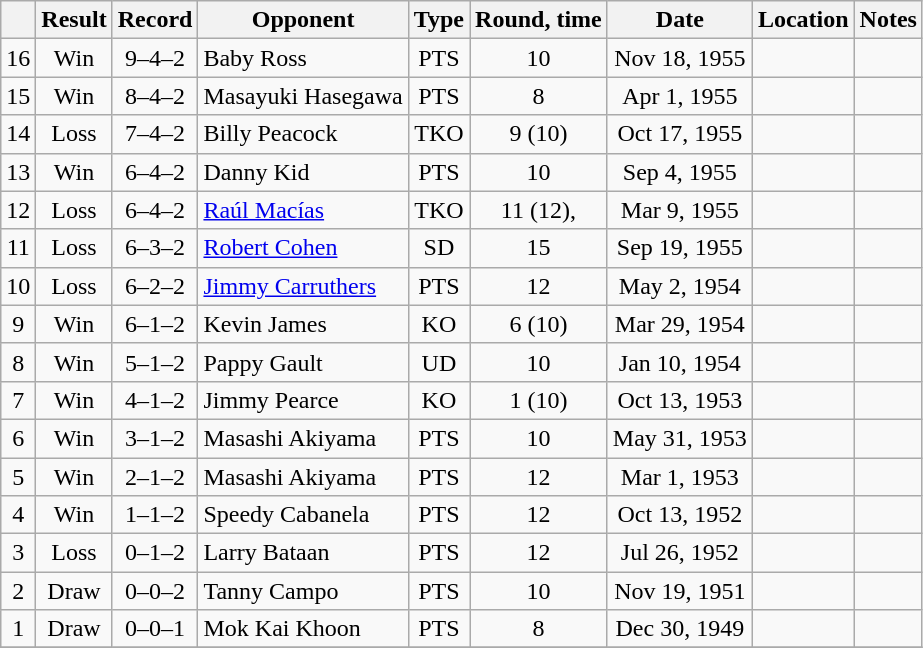<table class="wikitable" style="text-align:center">
<tr>
<th></th>
<th>Result</th>
<th>Record</th>
<th>Opponent</th>
<th>Type</th>
<th>Round, time</th>
<th>Date</th>
<th>Location</th>
<th>Notes</th>
</tr>
<tr>
<td>16</td>
<td>Win</td>
<td>9–4–2</td>
<td align=left>Baby Ross</td>
<td>PTS</td>
<td>10</td>
<td>Nov 18, 1955</td>
<td style="text-align:left;"></td>
<td></td>
</tr>
<tr>
<td>15</td>
<td>Win</td>
<td>8–4–2</td>
<td align=left>Masayuki Hasegawa</td>
<td>PTS</td>
<td>8</td>
<td>Apr 1, 1955</td>
<td style="text-align:left;"></td>
<td></td>
</tr>
<tr>
<td>14</td>
<td>Loss</td>
<td>7–4–2</td>
<td align=left>Billy Peacock</td>
<td>TKO</td>
<td>9 (10)</td>
<td>Oct 17, 1955</td>
<td style="text-align:left;"></td>
<td></td>
</tr>
<tr>
<td>13</td>
<td>Win</td>
<td>6–4–2</td>
<td align=left>Danny Kid</td>
<td>PTS</td>
<td>10</td>
<td>Sep 4, 1955</td>
<td style="text-align:left;"></td>
<td></td>
</tr>
<tr>
<td>12</td>
<td>Loss</td>
<td>6–4–2</td>
<td align=left><a href='#'>Raúl Macías</a></td>
<td>TKO</td>
<td>11 (12), </td>
<td>Mar 9, 1955</td>
<td style="text-align:left;"></td>
<td style="text-align:left;"></td>
</tr>
<tr>
<td>11</td>
<td>Loss</td>
<td>6–3–2</td>
<td align=left><a href='#'>Robert Cohen</a></td>
<td>SD</td>
<td>15</td>
<td>Sep 19, 1955</td>
<td style="text-align:left;"></td>
<td style="text-align:left;"></td>
</tr>
<tr>
<td>10</td>
<td>Loss</td>
<td>6–2–2</td>
<td align=left><a href='#'>Jimmy Carruthers</a></td>
<td>PTS</td>
<td>12</td>
<td>May 2, 1954</td>
<td style="text-align:left;"></td>
<td style="text-align:left;"></td>
</tr>
<tr>
<td>9</td>
<td>Win</td>
<td>6–1–2</td>
<td align=left>Kevin James</td>
<td>KO</td>
<td>6 (10)</td>
<td>Mar 29, 1954</td>
<td style="text-align:left;"></td>
<td></td>
</tr>
<tr>
<td>8</td>
<td>Win</td>
<td>5–1–2</td>
<td align=left>Pappy Gault</td>
<td>UD</td>
<td>10</td>
<td>Jan 10, 1954</td>
<td style="text-align:left;"></td>
<td></td>
</tr>
<tr>
<td>7</td>
<td>Win</td>
<td>4–1–2</td>
<td align=left>Jimmy Pearce</td>
<td>KO</td>
<td>1 (10)</td>
<td>Oct 13, 1953</td>
<td style="text-align:left;"></td>
<td></td>
</tr>
<tr>
<td>6</td>
<td>Win</td>
<td>3–1–2</td>
<td align=left>Masashi Akiyama</td>
<td>PTS</td>
<td>10</td>
<td>May 31, 1953</td>
<td style="text-align:left;"></td>
<td></td>
</tr>
<tr>
<td>5</td>
<td>Win</td>
<td>2–1–2</td>
<td align=left>Masashi Akiyama</td>
<td>PTS</td>
<td>12</td>
<td>Mar 1, 1953</td>
<td style="text-align:left;"></td>
<td style="text-align:left;"></td>
</tr>
<tr>
<td>4</td>
<td>Win</td>
<td>1–1–2</td>
<td align=left>Speedy Cabanela</td>
<td>PTS</td>
<td>12</td>
<td>Oct 13, 1952</td>
<td style="text-align:left;"></td>
<td style="text-align:left;"></td>
</tr>
<tr>
<td>3</td>
<td>Loss</td>
<td>0–1–2</td>
<td align=left>Larry Bataan</td>
<td>PTS</td>
<td>12</td>
<td>Jul 26, 1952</td>
<td style="text-align:left;"></td>
<td style="text-align:left;"></td>
</tr>
<tr>
<td>2</td>
<td>Draw</td>
<td>0–0–2</td>
<td align=left>Tanny Campo</td>
<td>PTS</td>
<td>10</td>
<td>Nov 19, 1951</td>
<td style="text-align:left;"></td>
<td></td>
</tr>
<tr>
<td>1</td>
<td>Draw</td>
<td>0–0–1</td>
<td align=left>Mok Kai Khoon</td>
<td>PTS</td>
<td>8</td>
<td>Dec 30, 1949</td>
<td style="text-align:left;"></td>
<td></td>
</tr>
<tr>
</tr>
</table>
